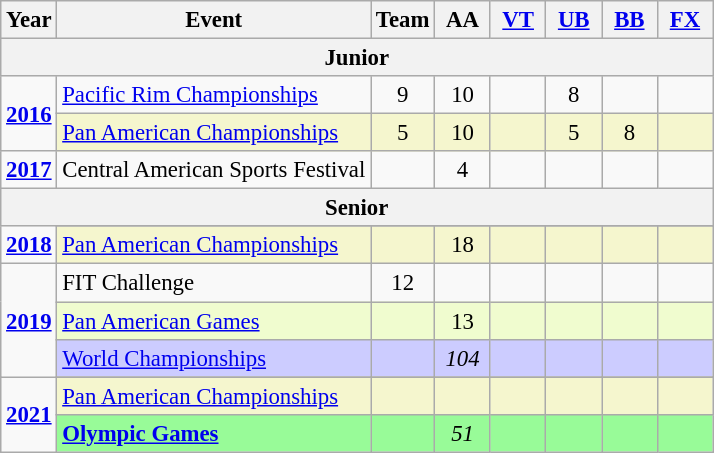<table class="wikitable" style="text-align:center; font-size:95%;">
<tr>
<th align="center">Year</th>
<th align="center">Event</th>
<th style="width:30px;">Team</th>
<th style="width:30px;">AA</th>
<th style="width:30px;"><a href='#'>VT</a></th>
<th style="width:30px;"><a href='#'>UB</a></th>
<th style="width:30px;"><a href='#'>BB</a></th>
<th style="width:30px;"><a href='#'>FX</a></th>
</tr>
<tr>
<th colspan="8" text-align: center;"><strong>Junior</strong></th>
</tr>
<tr>
<td rowspan="2"><strong><a href='#'>2016</a></strong></td>
<td align=left><a href='#'>Pacific Rim Championships</a></td>
<td>9</td>
<td>10</td>
<td></td>
<td>8</td>
<td></td>
<td></td>
</tr>
<tr bgcolor=#F5F6CE>
<td align=left><a href='#'>Pan American Championships</a></td>
<td>5</td>
<td>10</td>
<td></td>
<td>5</td>
<td>8</td>
<td></td>
</tr>
<tr>
<td><strong><a href='#'>2017</a></strong></td>
<td align=left>Central American Sports Festival</td>
<td></td>
<td>4</td>
<td></td>
<td></td>
<td></td>
<td></td>
</tr>
<tr>
<th colspan="8" text-align: center;"><strong>Senior</strong></th>
</tr>
<tr>
<td rowspan="2"><strong><a href='#'>2018</a></strong></td>
</tr>
<tr bgcolor=#F5F6CE>
<td align=left><a href='#'>Pan American Championships</a></td>
<td></td>
<td>18</td>
<td></td>
<td></td>
<td></td>
<td></td>
</tr>
<tr>
<td rowspan="3"><strong><a href='#'>2019</a></strong></td>
<td align=left>FIT Challenge</td>
<td>12</td>
<td></td>
<td></td>
<td></td>
<td></td>
<td></td>
</tr>
<tr bgcolor=#f0fccf>
<td align=left><a href='#'>Pan American Games</a></td>
<td></td>
<td>13</td>
<td></td>
<td></td>
<td></td>
<td></td>
</tr>
<tr style="background:#ccf;">
<td align=left><a href='#'>World Championships</a></td>
<td></td>
<td><em>104</em></td>
<td></td>
<td></td>
<td></td>
<td></td>
</tr>
<tr>
<td rowspan="3"><strong><a href='#'>2021</a></strong></td>
</tr>
<tr bgcolor=#F5F6CE>
<td align=left><a href='#'>Pan American Championships</a></td>
<td></td>
<td></td>
<td></td>
<td></td>
<td></td>
<td></td>
</tr>
<tr bgcolor=98FB98>
<td align=left><strong><a href='#'>Olympic Games</a></strong></td>
<td></td>
<td><em>51</em></td>
<td></td>
<td></td>
<td></td>
<td></td>
</tr>
</table>
